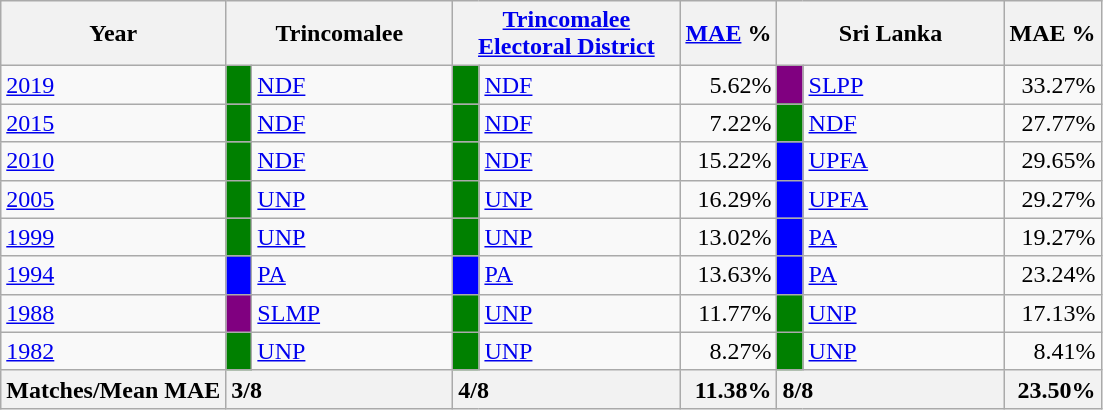<table class="wikitable">
<tr>
<th>Year</th>
<th colspan="2" width="144px">Trincomalee</th>
<th colspan="2" width="144px"><a href='#'>Trincomalee Electoral District</a></th>
<th><a href='#'>MAE</a> %</th>
<th colspan="2" width="144px">Sri Lanka</th>
<th>MAE %</th>
</tr>
<tr>
<td><a href='#'>2019</a></td>
<td style="background-color:green;" width="10px"></td>
<td style="text-align:left;"><a href='#'>NDF</a></td>
<td style="background-color:green;" width="10px"></td>
<td style="text-align:left;"><a href='#'>NDF</a></td>
<td style="text-align:right;">5.62%</td>
<td style="background-color:purple;" width="10px"></td>
<td style="text-align:left;"><a href='#'>SLPP</a></td>
<td style="text-align:right;">33.27%</td>
</tr>
<tr>
<td><a href='#'>2015</a></td>
<td style="background-color:green;" width="10px"></td>
<td style="text-align:left;"><a href='#'>NDF</a></td>
<td style="background-color:green;" width="10px"></td>
<td style="text-align:left;"><a href='#'>NDF</a></td>
<td style="text-align:right;">7.22%</td>
<td style="background-color:green;" width="10px"></td>
<td style="text-align:left;"><a href='#'>NDF</a></td>
<td style="text-align:right;">27.77%</td>
</tr>
<tr>
<td><a href='#'>2010</a></td>
<td style="background-color:green;" width="10px"></td>
<td style="text-align:left;"><a href='#'>NDF</a></td>
<td style="background-color:green;" width="10px"></td>
<td style="text-align:left;"><a href='#'>NDF</a></td>
<td style="text-align:right;">15.22%</td>
<td style="background-color:blue;" width="10px"></td>
<td style="text-align:left;"><a href='#'>UPFA</a></td>
<td style="text-align:right;">29.65%</td>
</tr>
<tr>
<td><a href='#'>2005</a></td>
<td style="background-color:green;" width="10px"></td>
<td style="text-align:left;"><a href='#'>UNP</a></td>
<td style="background-color:green;" width="10px"></td>
<td style="text-align:left;"><a href='#'>UNP</a></td>
<td style="text-align:right;">16.29%</td>
<td style="background-color:blue;" width="10px"></td>
<td style="text-align:left;"><a href='#'>UPFA</a></td>
<td style="text-align:right;">29.27%</td>
</tr>
<tr>
<td><a href='#'>1999</a></td>
<td style="background-color:green;" width="10px"></td>
<td style="text-align:left;"><a href='#'>UNP</a></td>
<td style="background-color:green;" width="10px"></td>
<td style="text-align:left;"><a href='#'>UNP</a></td>
<td style="text-align:right;">13.02%</td>
<td style="background-color:blue;" width="10px"></td>
<td style="text-align:left;"><a href='#'>PA</a></td>
<td style="text-align:right;">19.27%</td>
</tr>
<tr>
<td><a href='#'>1994</a></td>
<td style="background-color:blue;" width="10px"></td>
<td style="text-align:left;"><a href='#'>PA</a></td>
<td style="background-color:blue;" width="10px"></td>
<td style="text-align:left;"><a href='#'>PA</a></td>
<td style="text-align:right;">13.63%</td>
<td style="background-color:blue;" width="10px"></td>
<td style="text-align:left;"><a href='#'>PA</a></td>
<td style="text-align:right;">23.24%</td>
</tr>
<tr>
<td><a href='#'>1988</a></td>
<td style="background-color:purple;" width="10px"></td>
<td style="text-align:left;"><a href='#'>SLMP</a></td>
<td style="background-color:green;" width="10px"></td>
<td style="text-align:left;"><a href='#'>UNP</a></td>
<td style="text-align:right;">11.77%</td>
<td style="background-color:green;" width="10px"></td>
<td style="text-align:left;"><a href='#'>UNP</a></td>
<td style="text-align:right;">17.13%</td>
</tr>
<tr>
<td><a href='#'>1982</a></td>
<td style="background-color:green;" width="10px"></td>
<td style="text-align:left;"><a href='#'>UNP</a></td>
<td style="background-color:green;" width="10px"></td>
<td style="text-align:left;"><a href='#'>UNP</a></td>
<td style="text-align:right;">8.27%</td>
<td style="background-color:green;" width="10px"></td>
<td style="text-align:left;"><a href='#'>UNP</a></td>
<td style="text-align:right;">8.41%</td>
</tr>
<tr>
<th>Matches/Mean MAE</th>
<th style="text-align:left;"colspan="2" width="144px">3/8</th>
<th style="text-align:left;"colspan="2" width="144px">4/8</th>
<th style="text-align:right;">11.38%</th>
<th style="text-align:left;"colspan="2" width="144px">8/8</th>
<th style="text-align:right;">23.50%</th>
</tr>
</table>
